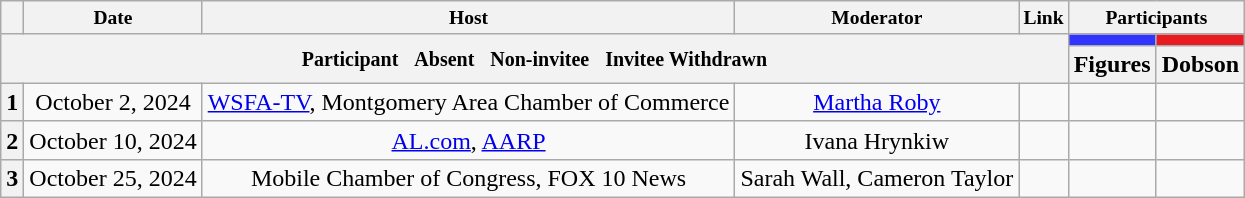<table class="wikitable" style="text-align:center;">
<tr style="font-size:small;">
<th scope="col"></th>
<th scope="col">Date</th>
<th scope="col">Host</th>
<th scope="col">Moderator</th>
<th scope="col">Link</th>
<th colspan="2" scope="col">Participants</th>
</tr>
<tr>
<th colspan="5" rowspan="2"> <small>Participant  </small> <small>Absent  </small> <small>Non-invitee  </small> <small>Invitee Withdrawn</small></th>
<th scope="col" style="background:#3333FF;"></th>
<th scope="col" style="background:#E81B23;"></th>
</tr>
<tr>
<th scope="col">Figures</th>
<th scope="col">Dobson</th>
</tr>
<tr>
<th scope="row">1</th>
<td style="white-space:nowrap;">October 2, 2024</td>
<td style="white-space:nowrap;"><a href='#'>WSFA-TV</a>, Montgomery Area Chamber of Commerce</td>
<td style="white-space:nowrap;"><a href='#'>Martha Roby</a></td>
<td style="white-space:nowrap;"></td>
<td></td>
<td></td>
</tr>
<tr>
<th scope="row">2</th>
<td>October 10, 2024</td>
<td><a href='#'>AL.com</a>, <a href='#'>AARP</a></td>
<td>Ivana Hrynkiw</td>
<td></td>
<td></td>
<td></td>
</tr>
<tr>
<th scope="row">3</th>
<td>October 25, 2024</td>
<td>Mobile Chamber of Congress, FOX 10 News</td>
<td>Sarah Wall, Cameron Taylor</td>
<td></td>
<td></td>
<td></td>
</tr>
</table>
